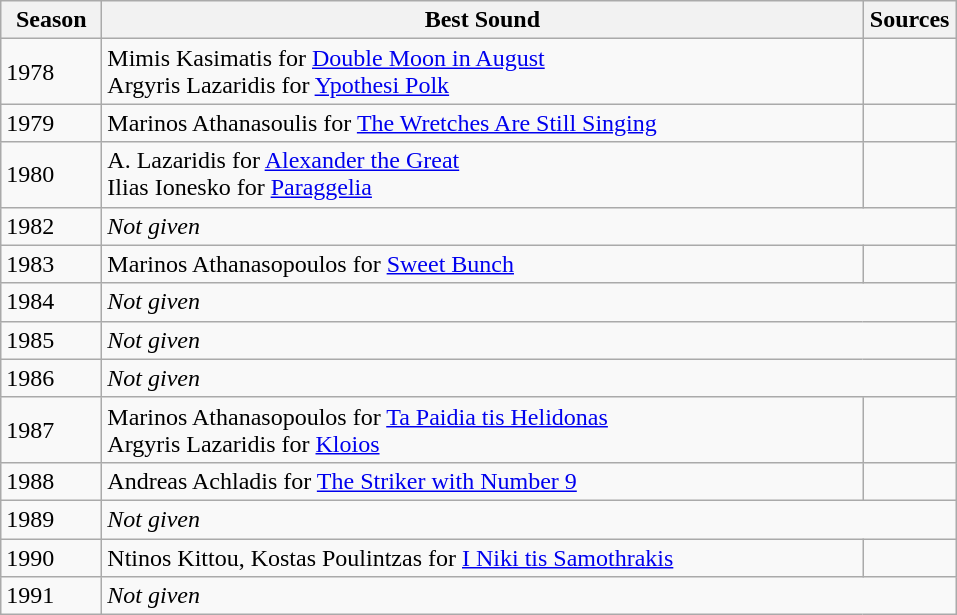<table class="wikitable" style="margin-right: 0;">
<tr text-align:center;">
<th style="width:60px;">Season</th>
<th style="width:500px;">Best Sound</th>
<th style="width:55px;">Sources</th>
</tr>
<tr>
<td>1978</td>
<td>Mimis Kasimatis for <a href='#'>Double Moon in August</a><br>Argyris Lazaridis for <a href='#'>Ypothesi Polk</a></td>
<td></td>
</tr>
<tr>
<td>1979</td>
<td>Marinos Athanasoulis for <a href='#'>The Wretches Are Still Singing</a></td>
<td></td>
</tr>
<tr>
<td>1980</td>
<td>A. Lazaridis for <a href='#'>Alexander the Great</a><br>Ilias Ionesko for <a href='#'>Paraggelia</a></td>
<td></td>
</tr>
<tr>
<td>1982</td>
<td colspan="2"><em>Not given</em></td>
</tr>
<tr>
<td>1983</td>
<td>Marinos Athanasopoulos for <a href='#'>Sweet Bunch</a></td>
<td></td>
</tr>
<tr>
<td>1984</td>
<td colspan="2"><em>Not given</em></td>
</tr>
<tr>
<td>1985</td>
<td colspan="2"><em>Not given</em></td>
</tr>
<tr>
<td>1986</td>
<td colspan="2"><em>Not given</em></td>
</tr>
<tr>
<td>1987</td>
<td>Marinos Athanasopoulos for <a href='#'>Ta Paidia tis Helidonas</a><br>Argyris Lazaridis for <a href='#'>Kloios</a></td>
<td></td>
</tr>
<tr>
<td>1988</td>
<td>Andreas Achladis for <a href='#'>The Striker with Number 9</a></td>
<td></td>
</tr>
<tr>
<td>1989</td>
<td colspan="2"><em>Not given</em></td>
</tr>
<tr>
<td>1990</td>
<td>Ntinos Kittou, Kostas Poulintzas for <a href='#'>I Niki tis Samothrakis</a></td>
<td></td>
</tr>
<tr>
<td>1991</td>
<td colspan="2"><em>Not given</em></td>
</tr>
</table>
